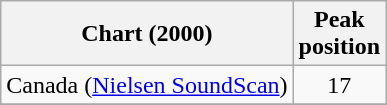<table class="wikitable sortable">
<tr>
<th align="left">Chart (2000)</th>
<th align="center">Peak<br>position</th>
</tr>
<tr>
<td>Canada (<a href='#'>Nielsen SoundScan</a>)</td>
<td align="center">17</td>
</tr>
<tr>
</tr>
<tr>
</tr>
<tr>
</tr>
</table>
